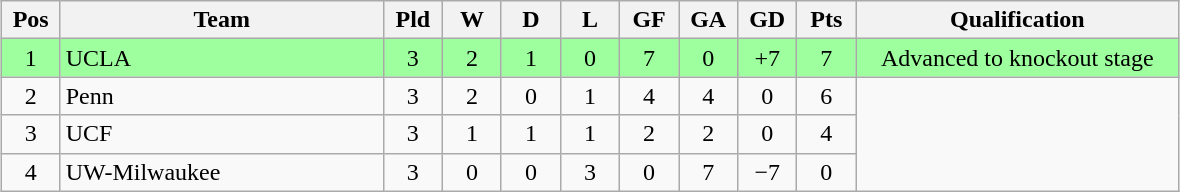<table class="wikitable" style="text-align:center; margin: 1em auto">
<tr>
<th style="width:2em">Pos</th>
<th style="width:13em">Team</th>
<th style="width:2em">Pld</th>
<th style="width:2em">W</th>
<th style="width:2em">D</th>
<th style="width:2em">L</th>
<th style="width:2em">GF</th>
<th style="width:2em">GA</th>
<th style="width:2em">GD</th>
<th style="width:2em">Pts</th>
<th style="width:13em">Qualification</th>
</tr>
<tr bgcolor="#9eff9e">
<td>1</td>
<td style="text-align:left">UCLA</td>
<td>3</td>
<td>2</td>
<td>1</td>
<td>0</td>
<td>7</td>
<td>0</td>
<td>+7</td>
<td>7</td>
<td>Advanced to knockout stage</td>
</tr>
<tr>
<td>2</td>
<td style="text-align:left">Penn</td>
<td>3</td>
<td>2</td>
<td>0</td>
<td>1</td>
<td>4</td>
<td>4</td>
<td>0</td>
<td>6</td>
</tr>
<tr>
<td>3</td>
<td style="text-align:left">UCF</td>
<td>3</td>
<td>1</td>
<td>1</td>
<td>1</td>
<td>2</td>
<td>2</td>
<td>0</td>
<td>4</td>
</tr>
<tr>
<td>4</td>
<td style="text-align:left">UW-Milwaukee</td>
<td>3</td>
<td>0</td>
<td>0</td>
<td>3</td>
<td>0</td>
<td>7</td>
<td>−7</td>
<td>0</td>
</tr>
</table>
